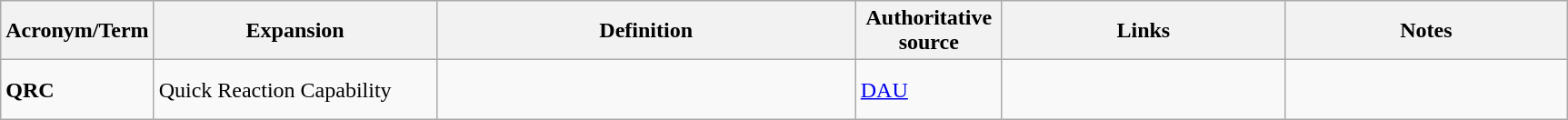<table class="wikitable">
<tr>
<th width="100">Acronym/Term</th>
<th width="200">Expansion</th>
<th width="300">Definition</th>
<th width="100">Authoritative source</th>
<th width="200">Links</th>
<th width="200">Notes</th>
</tr>
<tr>
<td><strong>QRC</strong></td>
<td>Quick Reaction Capability</td>
<td></td>
<td><a href='#'>DAU</a></td>
<td><br><br></td>
<td></td>
</tr>
</table>
